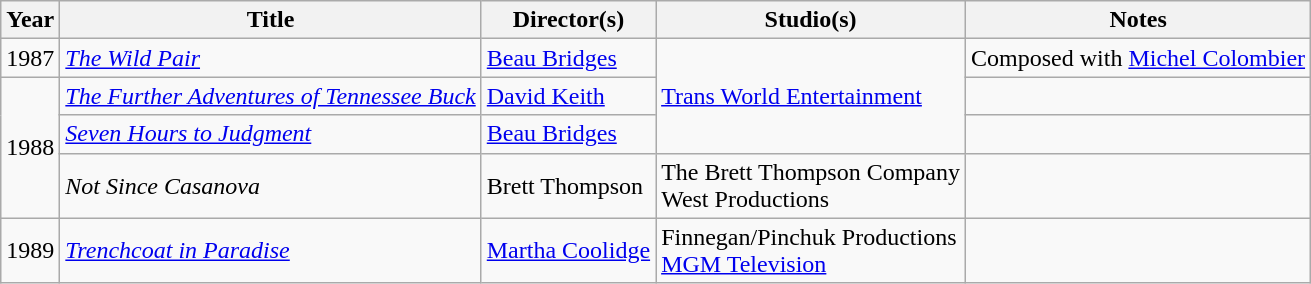<table class="wikitable sortable">
<tr>
<th>Year</th>
<th>Title</th>
<th>Director(s)</th>
<th>Studio(s)</th>
<th>Notes</th>
</tr>
<tr>
<td>1987</td>
<td><em><a href='#'>The Wild Pair</a></em></td>
<td><a href='#'>Beau Bridges</a></td>
<td rowspan="3"><a href='#'>Trans World Entertainment</a></td>
<td>Composed with <a href='#'>Michel Colombier</a></td>
</tr>
<tr>
<td rowspan="3">1988</td>
<td><em><a href='#'>The Further Adventures of Tennessee Buck</a></em></td>
<td><a href='#'>David Keith</a></td>
<td></td>
</tr>
<tr>
<td><em><a href='#'>Seven Hours to Judgment</a></em></td>
<td><a href='#'>Beau Bridges</a></td>
<td></td>
</tr>
<tr>
<td><em>Not Since Casanova</em></td>
<td>Brett Thompson</td>
<td>The Brett Thompson Company<br>West Productions</td>
<td></td>
</tr>
<tr>
<td>1989</td>
<td><em><a href='#'>Trenchcoat in Paradise</a></em></td>
<td><a href='#'>Martha Coolidge</a></td>
<td>Finnegan/Pinchuk Productions<br><a href='#'>MGM Television</a></td>
<td></td>
</tr>
</table>
